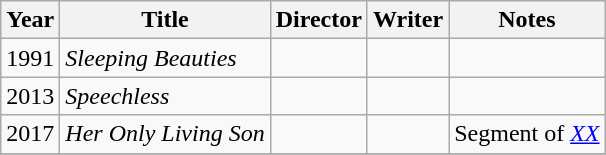<table class="wikitable">
<tr>
<th>Year</th>
<th>Title</th>
<th>Director</th>
<th>Writer</th>
<th>Notes</th>
</tr>
<tr>
<td>1991</td>
<td><em>Sleeping Beauties</em></td>
<td></td>
<td></td>
<td></td>
</tr>
<tr>
<td>2013</td>
<td><em>Speechless</em></td>
<td></td>
<td></td>
<td></td>
</tr>
<tr>
<td>2017</td>
<td><em>Her Only Living Son</em></td>
<td></td>
<td></td>
<td>Segment of <em><a href='#'>XX</a></em></td>
</tr>
<tr>
</tr>
</table>
